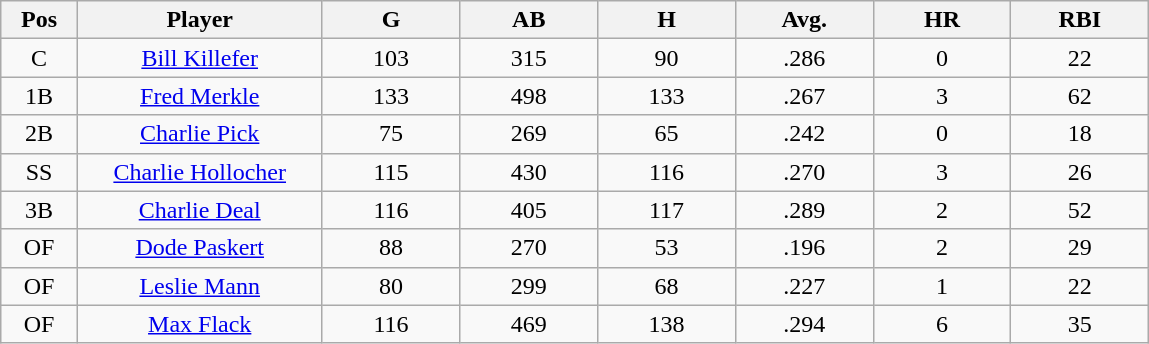<table class="wikitable sortable">
<tr>
<th bgcolor="#DDDDFF" width="5%">Pos</th>
<th bgcolor="#DDDDFF" width="16%">Player</th>
<th bgcolor="#DDDDFF" width="9%">G</th>
<th bgcolor="#DDDDFF" width="9%">AB</th>
<th bgcolor="#DDDDFF" width="9%">H</th>
<th bgcolor="#DDDDFF" width="9%">Avg.</th>
<th bgcolor="#DDDDFF" width="9%">HR</th>
<th bgcolor="#DDDDFF" width="9%">RBI</th>
</tr>
<tr align="center">
<td>C</td>
<td><a href='#'>Bill Killefer</a></td>
<td>103</td>
<td>315</td>
<td>90</td>
<td>.286</td>
<td>0</td>
<td>22</td>
</tr>
<tr align="center">
<td>1B</td>
<td><a href='#'>Fred Merkle</a></td>
<td>133</td>
<td>498</td>
<td>133</td>
<td>.267</td>
<td>3</td>
<td>62</td>
</tr>
<tr align="center">
<td>2B</td>
<td><a href='#'>Charlie Pick</a></td>
<td>75</td>
<td>269</td>
<td>65</td>
<td>.242</td>
<td>0</td>
<td>18</td>
</tr>
<tr align="center">
<td>SS</td>
<td><a href='#'>Charlie Hollocher</a></td>
<td>115</td>
<td>430</td>
<td>116</td>
<td>.270</td>
<td>3</td>
<td>26</td>
</tr>
<tr align="center">
<td>3B</td>
<td><a href='#'>Charlie Deal</a></td>
<td>116</td>
<td>405</td>
<td>117</td>
<td>.289</td>
<td>2</td>
<td>52</td>
</tr>
<tr align="center">
<td>OF</td>
<td><a href='#'>Dode Paskert</a></td>
<td>88</td>
<td>270</td>
<td>53</td>
<td>.196</td>
<td>2</td>
<td>29</td>
</tr>
<tr align="center">
<td>OF</td>
<td><a href='#'>Leslie Mann</a></td>
<td>80</td>
<td>299</td>
<td>68</td>
<td>.227</td>
<td>1</td>
<td>22</td>
</tr>
<tr align="center">
<td>OF</td>
<td><a href='#'>Max Flack</a></td>
<td>116</td>
<td>469</td>
<td>138</td>
<td>.294</td>
<td>6</td>
<td>35</td>
</tr>
</table>
